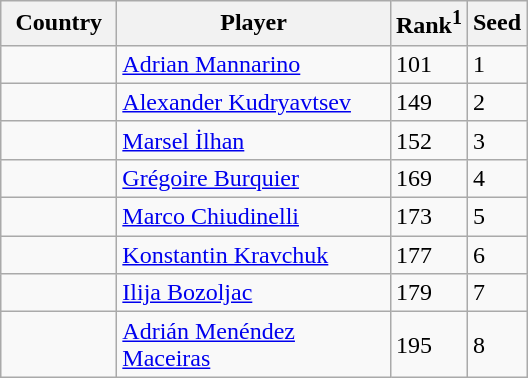<table class="sortable wikitable">
<tr>
<th width="70">Country</th>
<th width="175">Player</th>
<th>Rank<sup>1</sup></th>
<th>Seed</th>
</tr>
<tr>
<td></td>
<td><a href='#'>Adrian Mannarino</a></td>
<td>101</td>
<td>1</td>
</tr>
<tr>
<td></td>
<td><a href='#'>Alexander Kudryavtsev</a></td>
<td>149</td>
<td>2</td>
</tr>
<tr>
<td></td>
<td><a href='#'>Marsel İlhan</a></td>
<td>152</td>
<td>3</td>
</tr>
<tr>
<td></td>
<td><a href='#'>Grégoire Burquier</a></td>
<td>169</td>
<td>4</td>
</tr>
<tr>
<td></td>
<td><a href='#'>Marco Chiudinelli</a></td>
<td>173</td>
<td>5</td>
</tr>
<tr>
<td></td>
<td><a href='#'>Konstantin Kravchuk</a></td>
<td>177</td>
<td>6</td>
</tr>
<tr>
<td></td>
<td><a href='#'>Ilija Bozoljac</a></td>
<td>179</td>
<td>7</td>
</tr>
<tr>
<td></td>
<td><a href='#'>Adrián Menéndez Maceiras</a></td>
<td>195</td>
<td>8</td>
</tr>
</table>
